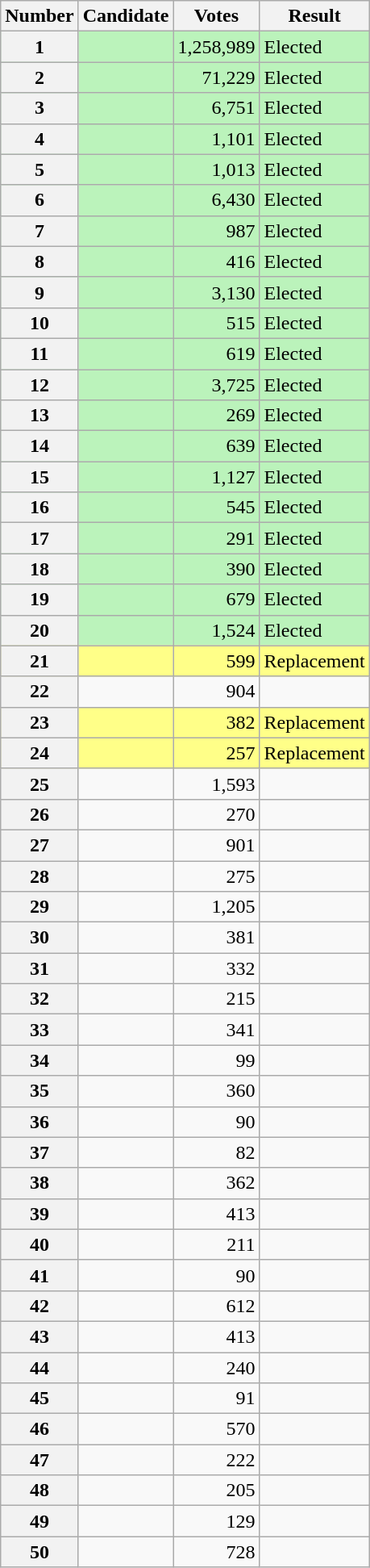<table class="wikitable sortable">
<tr>
<th scope="col">Number</th>
<th scope="col">Candidate</th>
<th scope="col">Votes</th>
<th scope="col">Result</th>
</tr>
<tr bgcolor=bbf3bb>
<th scope="row">1</th>
<td></td>
<td style="text-align:right">1,258,989</td>
<td>Elected</td>
</tr>
<tr bgcolor=bbf3bb>
<th scope="row">2</th>
<td></td>
<td style="text-align:right">71,229</td>
<td>Elected</td>
</tr>
<tr bgcolor=bbf3bb>
<th scope="row">3</th>
<td></td>
<td style="text-align:right">6,751</td>
<td>Elected</td>
</tr>
<tr bgcolor=bbf3bb>
<th scope="row">4</th>
<td></td>
<td style="text-align:right">1,101</td>
<td>Elected</td>
</tr>
<tr bgcolor=bbf3bb>
<th scope="row">5</th>
<td></td>
<td style="text-align:right">1,013</td>
<td>Elected</td>
</tr>
<tr bgcolor=bbf3bb>
<th scope="row">6</th>
<td></td>
<td style="text-align:right">6,430</td>
<td>Elected</td>
</tr>
<tr bgcolor=bbf3bb>
<th scope="row">7</th>
<td></td>
<td style="text-align:right">987</td>
<td>Elected</td>
</tr>
<tr bgcolor=bbf3bb>
<th scope="row">8</th>
<td></td>
<td style="text-align:right">416</td>
<td>Elected</td>
</tr>
<tr bgcolor=bbf3bb>
<th scope="row">9</th>
<td></td>
<td style="text-align:right">3,130</td>
<td>Elected</td>
</tr>
<tr bgcolor=bbf3bb>
<th scope="row">10</th>
<td></td>
<td style="text-align:right">515</td>
<td>Elected</td>
</tr>
<tr bgcolor=bbf3bb>
<th scope="row">11</th>
<td></td>
<td style="text-align:right">619</td>
<td>Elected</td>
</tr>
<tr bgcolor=bbf3bb>
<th scope="row">12</th>
<td></td>
<td style="text-align:right">3,725</td>
<td>Elected</td>
</tr>
<tr bgcolor=bbf3bb>
<th scope="row">13</th>
<td></td>
<td style="text-align:right">269</td>
<td>Elected</td>
</tr>
<tr bgcolor=bbf3bb>
<th scope="row">14</th>
<td></td>
<td style="text-align:right">639</td>
<td>Elected</td>
</tr>
<tr bgcolor=bbf3bb>
<th scope="row">15</th>
<td></td>
<td style="text-align:right">1,127</td>
<td>Elected</td>
</tr>
<tr bgcolor=bbf3bb>
<th scope="row">16</th>
<td></td>
<td style="text-align:right">545</td>
<td>Elected</td>
</tr>
<tr bgcolor=bbf3bb>
<th scope="row">17</th>
<td></td>
<td style="text-align:right">291</td>
<td>Elected</td>
</tr>
<tr bgcolor=bbf3bb>
<th scope="row">18</th>
<td></td>
<td style="text-align:right">390</td>
<td>Elected</td>
</tr>
<tr bgcolor=bbf3bb>
<th scope="row">19</th>
<td></td>
<td style="text-align:right">679</td>
<td>Elected</td>
</tr>
<tr bgcolor=bbf3bb>
<th scope="row">20</th>
<td></td>
<td style="text-align:right">1,524</td>
<td>Elected</td>
</tr>
<tr bgcolor=#FF8>
<th scope="row">21</th>
<td></td>
<td style="text-align:right">599</td>
<td>Replacement</td>
</tr>
<tr>
<th scope="row">22</th>
<td></td>
<td style="text-align:right">904</td>
<td></td>
</tr>
<tr bgcolor=#FF8>
<th scope="row">23</th>
<td></td>
<td style="text-align:right">382</td>
<td>Replacement</td>
</tr>
<tr bgcolor=#FF8>
<th scope="row">24</th>
<td></td>
<td style="text-align:right">257</td>
<td>Replacement</td>
</tr>
<tr>
<th scope="row">25</th>
<td></td>
<td style="text-align:right">1,593</td>
<td></td>
</tr>
<tr>
<th scope="row">26</th>
<td></td>
<td style="text-align:right">270</td>
<td></td>
</tr>
<tr>
<th scope="row">27</th>
<td></td>
<td style="text-align:right">901</td>
<td></td>
</tr>
<tr>
<th scope="row">28</th>
<td></td>
<td style="text-align:right">275</td>
<td></td>
</tr>
<tr>
<th scope="row">29</th>
<td></td>
<td style="text-align:right">1,205</td>
<td></td>
</tr>
<tr>
<th scope="row">30</th>
<td></td>
<td style="text-align:right">381</td>
<td></td>
</tr>
<tr>
<th scope="row">31</th>
<td></td>
<td style="text-align:right">332</td>
<td></td>
</tr>
<tr>
<th scope="row">32</th>
<td></td>
<td style="text-align:right">215</td>
<td></td>
</tr>
<tr>
<th scope="row">33</th>
<td></td>
<td style="text-align:right">341</td>
<td></td>
</tr>
<tr>
<th scope="row">34</th>
<td></td>
<td style="text-align:right">99</td>
<td></td>
</tr>
<tr>
<th scope="row">35</th>
<td></td>
<td style="text-align:right">360</td>
<td></td>
</tr>
<tr>
<th scope="row">36</th>
<td></td>
<td style="text-align:right">90</td>
<td></td>
</tr>
<tr>
<th scope="row">37</th>
<td></td>
<td style="text-align:right">82</td>
<td></td>
</tr>
<tr>
<th scope="row">38</th>
<td></td>
<td style="text-align:right">362</td>
<td></td>
</tr>
<tr>
<th scope="row">39</th>
<td></td>
<td style="text-align:right">413</td>
<td></td>
</tr>
<tr>
<th scope="row">40</th>
<td></td>
<td style="text-align:right">211</td>
<td></td>
</tr>
<tr>
<th scope="row">41</th>
<td></td>
<td style="text-align:right">90</td>
<td></td>
</tr>
<tr>
<th scope="row">42</th>
<td></td>
<td style="text-align:right">612</td>
<td></td>
</tr>
<tr>
<th scope="row">43</th>
<td></td>
<td style="text-align:right">413</td>
<td></td>
</tr>
<tr>
<th scope="row">44</th>
<td></td>
<td style="text-align:right">240</td>
<td></td>
</tr>
<tr>
<th scope="row">45</th>
<td></td>
<td style="text-align:right">91</td>
<td></td>
</tr>
<tr>
<th scope="row">46</th>
<td></td>
<td style="text-align:right">570</td>
<td></td>
</tr>
<tr>
<th scope="row">47</th>
<td></td>
<td style="text-align:right">222</td>
<td></td>
</tr>
<tr>
<th scope="row">48</th>
<td></td>
<td style="text-align:right">205</td>
<td></td>
</tr>
<tr>
<th scope="row">49</th>
<td></td>
<td style="text-align:right">129</td>
<td></td>
</tr>
<tr>
<th scope="row">50</th>
<td></td>
<td style="text-align:right">728</td>
<td></td>
</tr>
</table>
